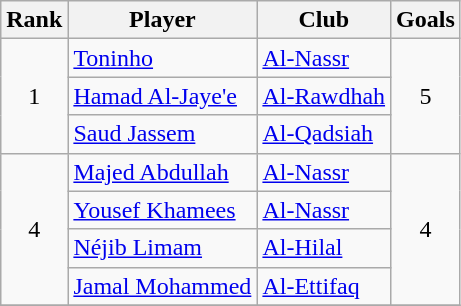<table class="wikitable sortable" style="text-align:center">
<tr>
<th>Rank</th>
<th>Player</th>
<th>Club</th>
<th>Goals</th>
</tr>
<tr>
<td rowspan=3>1</td>
<td align="left"><strong></strong> <a href='#'>Toninho</a></td>
<td align="left"><a href='#'>Al-Nassr</a></td>
<td rowspan=3>5</td>
</tr>
<tr>
<td align="left"><strong></strong> <a href='#'>Hamad Al-Jaye'e</a></td>
<td align="left"><a href='#'>Al-Rawdhah</a></td>
</tr>
<tr>
<td align="left"><strong></strong> <a href='#'>Saud Jassem</a></td>
<td align="left"><a href='#'>Al-Qadsiah</a></td>
</tr>
<tr>
<td rowspan=4>4</td>
<td align="left"><strong></strong> <a href='#'>Majed Abdullah</a></td>
<td align="left"><a href='#'>Al-Nassr</a></td>
<td rowspan=4>4</td>
</tr>
<tr>
<td align="left"><strong></strong> <a href='#'>Yousef Khamees</a></td>
<td align="left"><a href='#'>Al-Nassr</a></td>
</tr>
<tr>
<td align="left"><strong></strong> <a href='#'>Néjib Limam</a></td>
<td align="left"><a href='#'>Al-Hilal</a></td>
</tr>
<tr>
<td align="left"><strong></strong> <a href='#'>Jamal Mohammed</a></td>
<td align="left"><a href='#'>Al-Ettifaq</a></td>
</tr>
<tr>
</tr>
</table>
